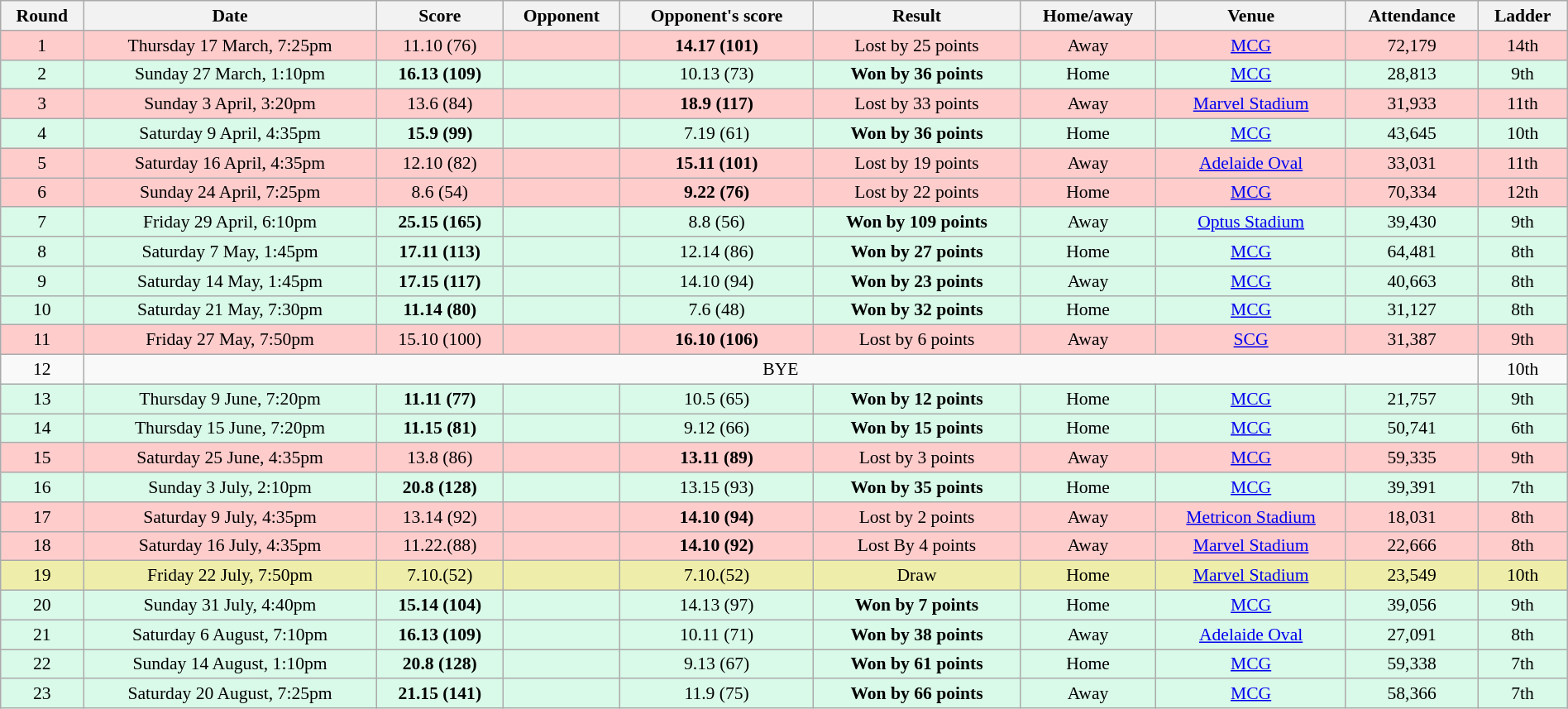<table class="wikitable" style="font-size:90%; text-align:center; width: 100%; margin-left: auto; margin-right: auto">
<tr>
<th>Round</th>
<th>Date</th>
<th>Score</th>
<th>Opponent</th>
<th>Opponent's score</th>
<th>Result</th>
<th>Home/away</th>
<th>Venue</th>
<th>Attendance</th>
<th>Ladder</th>
</tr>
<tr style="background:#fcc;">
<td>1</td>
<td>Thursday 17 March, 7:25pm</td>
<td>11.10 (76)</td>
<td></td>
<td><strong>14.17 (101)</strong></td>
<td>Lost by 25 points</td>
<td>Away</td>
<td><a href='#'>MCG</a></td>
<td>72,179</td>
<td>14th</td>
</tr>
<tr style="background:#d9f9e9;">
<td>2</td>
<td>Sunday 27 March, 1:10pm</td>
<td><strong>16.13 (109)</strong></td>
<td></td>
<td>10.13 (73)</td>
<td><strong>Won by 36 points</strong></td>
<td>Home</td>
<td><a href='#'>MCG</a></td>
<td>28,813</td>
<td>9th</td>
</tr>
<tr style="background:#fcc;">
<td>3</td>
<td>Sunday 3 April, 3:20pm</td>
<td>13.6 (84)</td>
<td></td>
<td><strong>18.9 (117)</strong></td>
<td>Lost by 33 points</td>
<td>Away</td>
<td><a href='#'>Marvel Stadium</a></td>
<td>31,933</td>
<td>11th</td>
</tr>
<tr style="background:#d9f9e9;">
<td>4</td>
<td>Saturday 9 April, 4:35pm</td>
<td><strong>15.9 (99)</strong></td>
<td></td>
<td>7.19 (61)</td>
<td><strong>Won by 36 points</strong></td>
<td>Home</td>
<td><a href='#'>MCG</a></td>
<td>43,645</td>
<td>10th</td>
</tr>
<tr style="background:#fcc;">
<td>5</td>
<td>Saturday 16 April, 4:35pm</td>
<td>12.10 (82)</td>
<td></td>
<td><strong>15.11 (101)</strong></td>
<td>Lost by 19 points</td>
<td>Away</td>
<td><a href='#'>Adelaide Oval</a></td>
<td>33,031</td>
<td>11th</td>
</tr>
<tr style="background:#fcc;">
<td>6</td>
<td>Sunday 24 April, 7:25pm</td>
<td>8.6 (54)</td>
<td></td>
<td><strong>9.22 (76)</strong></td>
<td>Lost by 22 points</td>
<td>Home</td>
<td><a href='#'>MCG</a></td>
<td>70,334</td>
<td>12th</td>
</tr>
<tr style="background:#d9f9e9;">
<td>7</td>
<td>Friday 29 April, 6:10pm</td>
<td><strong>25.15 (165)</strong></td>
<td></td>
<td>8.8 (56)</td>
<td><strong>Won by 109 points</strong></td>
<td>Away</td>
<td><a href='#'>Optus Stadium</a></td>
<td>39,430</td>
<td>9th</td>
</tr>
<tr style="background:#d9f9e9;">
<td>8</td>
<td>Saturday 7 May, 1:45pm</td>
<td><strong>17.11 (113)</strong></td>
<td></td>
<td>12.14 (86)</td>
<td><strong>Won by 27 points</strong></td>
<td>Home</td>
<td><a href='#'>MCG</a></td>
<td>64,481</td>
<td>8th</td>
</tr>
<tr style="background:#d9f9e9;">
<td>9</td>
<td>Saturday 14 May, 1:45pm</td>
<td><strong>17.15 (117)</strong></td>
<td></td>
<td>14.10 (94)</td>
<td><strong>Won by 23 points</strong></td>
<td>Away</td>
<td><a href='#'>MCG</a></td>
<td>40,663</td>
<td>8th</td>
</tr>
<tr style="background:#d9f9e9;">
<td>10</td>
<td>Saturday 21 May, 7:30pm</td>
<td><strong>11.14 (80)</strong></td>
<td></td>
<td>7.6 (48)</td>
<td><strong>Won by 32 points</strong></td>
<td>Home</td>
<td><a href='#'>MCG</a></td>
<td>31,127</td>
<td>8th</td>
</tr>
<tr style="background:#fcc;">
<td>11</td>
<td>Friday 27 May, 7:50pm</td>
<td>15.10 (100)</td>
<td></td>
<td><strong>16.10 (106)</strong></td>
<td>Lost by 6 points</td>
<td>Away</td>
<td><a href='#'>SCG</a></td>
<td>31,387</td>
<td>9th</td>
</tr>
<tr>
<td>12</td>
<td colspan=8>BYE</td>
<td>10th</td>
</tr>
<tr style="background:#d9f9e9;">
<td>13</td>
<td>Thursday 9 June, 7:20pm</td>
<td><strong>11.11 (77)</strong></td>
<td></td>
<td>10.5 (65)</td>
<td><strong>Won by 12 points</strong></td>
<td>Home</td>
<td><a href='#'>MCG</a></td>
<td>21,757</td>
<td>9th</td>
</tr>
<tr style="background:#d9f9e9;">
<td>14</td>
<td>Thursday 15 June, 7:20pm</td>
<td><strong>11.15 (81)</strong></td>
<td></td>
<td>9.12 (66)</td>
<td><strong>Won by 15 points</strong></td>
<td>Home</td>
<td><a href='#'>MCG</a></td>
<td>50,741</td>
<td>6th</td>
</tr>
<tr style="background:#fcc;">
<td>15</td>
<td>Saturday 25 June, 4:35pm</td>
<td>13.8 (86)</td>
<td></td>
<td><strong>13.11 (89)</strong></td>
<td>Lost by 3 points</td>
<td>Away</td>
<td><a href='#'>MCG</a></td>
<td>59,335</td>
<td>9th</td>
</tr>
<tr style="background:#d9f9e9;">
<td>16</td>
<td>Sunday 3 July, 2:10pm</td>
<td><strong>20.8 (128)</strong></td>
<td></td>
<td>13.15 (93)</td>
<td><strong>Won by 35 points</strong></td>
<td>Home</td>
<td><a href='#'>MCG</a></td>
<td>39,391</td>
<td>7th</td>
</tr>
<tr style="background:#fcc;">
<td>17</td>
<td>Saturday 9 July, 4:35pm</td>
<td>13.14 (92)</td>
<td></td>
<td><strong>14.10 (94)</strong></td>
<td>Lost by 2 points</td>
<td>Away</td>
<td><a href='#'>Metricon Stadium</a></td>
<td>18,031</td>
<td>8th</td>
</tr>
<tr style="background:#fcc;">
<td>18</td>
<td>Saturday 16 July, 4:35pm</td>
<td>11.22.(88)</td>
<td></td>
<td><strong>14.10 (92)</strong></td>
<td>Lost By 4 points</td>
<td>Away</td>
<td><a href='#'>Marvel Stadium</a></td>
<td>22,666</td>
<td>8th</td>
</tr>
<tr style="background:#eea;">
<td>19</td>
<td>Friday 22 July, 7:50pm</td>
<td>7.10.(52)</td>
<td></td>
<td>7.10.(52)</td>
<td>Draw</td>
<td>Home</td>
<td><a href='#'>Marvel Stadium</a></td>
<td>23,549</td>
<td>10th</td>
</tr>
<tr style="background:#d9f9e9;">
<td>20</td>
<td>Sunday 31 July, 4:40pm</td>
<td><strong>15.14 (104)</strong></td>
<td></td>
<td>14.13 (97)</td>
<td><strong>Won by 7 points</strong></td>
<td>Home</td>
<td><a href='#'>MCG</a></td>
<td>39,056</td>
<td>9th</td>
</tr>
<tr style="background:#d9f9e9;">
<td>21</td>
<td>Saturday 6 August, 7:10pm</td>
<td><strong>16.13 (109)</strong></td>
<td></td>
<td>10.11 (71)</td>
<td><strong>Won by 38 points</strong></td>
<td>Away</td>
<td><a href='#'>Adelaide Oval</a></td>
<td>27,091</td>
<td>8th</td>
</tr>
<tr style="background:#d9f9e9;">
<td>22</td>
<td>Sunday 14 August, 1:10pm</td>
<td><strong>20.8 (128)</strong></td>
<td></td>
<td>9.13 (67)</td>
<td><strong>Won by 61 points</strong></td>
<td>Home</td>
<td><a href='#'>MCG</a></td>
<td>59,338</td>
<td>7th</td>
</tr>
<tr style="background:#d9f9e9;">
<td>23</td>
<td>Saturday 20 August, 7:25pm</td>
<td><strong>21.15 (141)</strong></td>
<td></td>
<td>11.9 (75)</td>
<td><strong>Won by 66 points</strong></td>
<td>Away</td>
<td><a href='#'>MCG</a></td>
<td>58,366</td>
<td>7th</td>
</tr>
</table>
